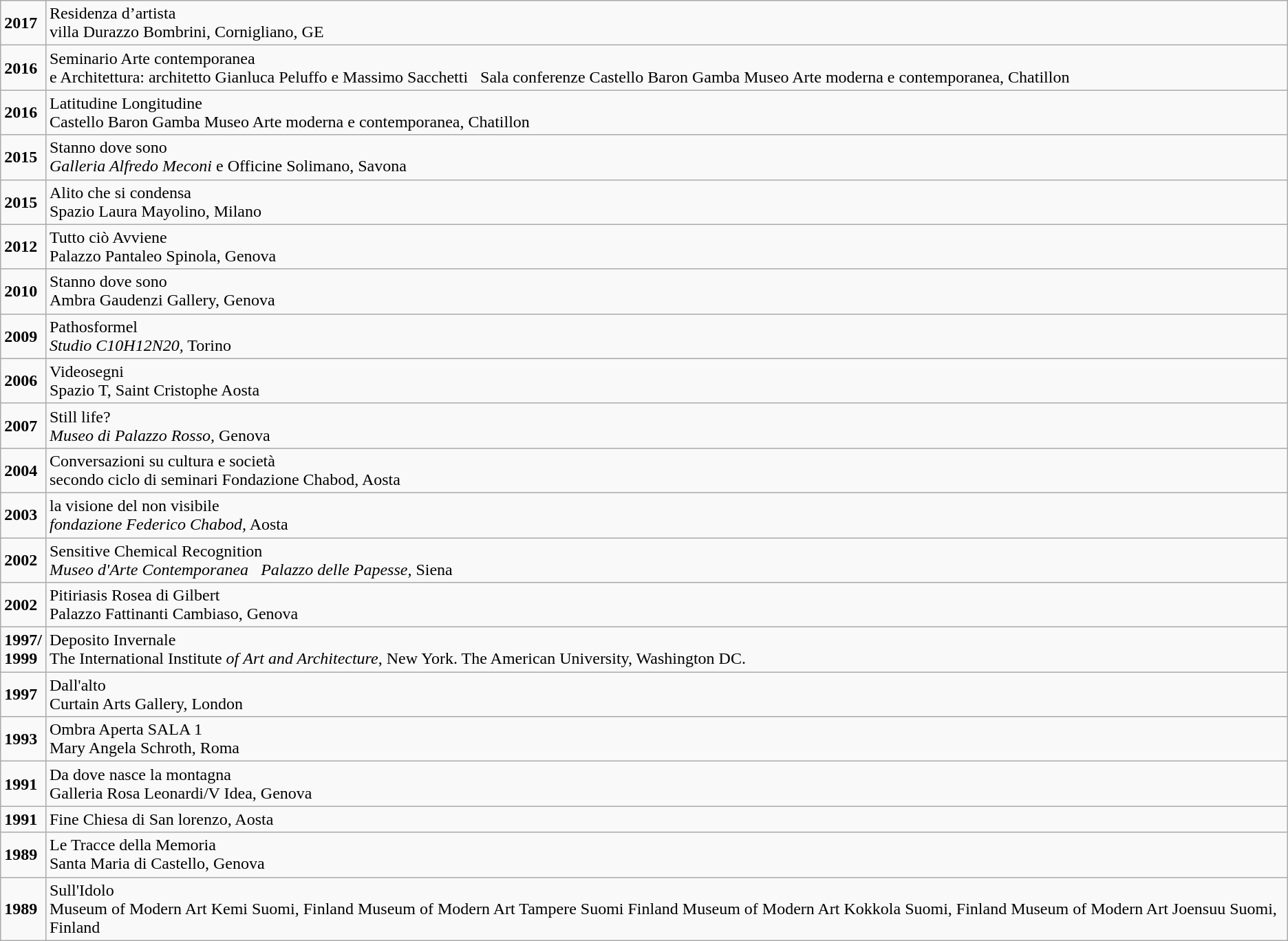<table class="wikitable">
<tr>
<td><strong>2017</strong></td>
<td>Residenza d’artista<br>villa Durazzo Bombrini, Cornigliano, GE</td>
</tr>
<tr>
<td><strong>2016</strong></td>
<td>Seminario Arte contemporanea<br>e Architettura: architetto Gianluca Peluffo 
e Massimo Sacchetti  
Sala conferenze Castello Baron Gamba 
Museo Arte moderna e contemporanea, 
Chatillon</td>
</tr>
<tr>
<td><strong>2016</strong></td>
<td>Latitudine Longitudine<br>Castello Baron Gamba 
Museo Arte moderna e contemporanea, 
Chatillon</td>
</tr>
<tr>
<td><strong>2015</strong></td>
<td>Stanno dove sono<br><em>Galleria Alfredo Meconi</em> 
e Officine Solimano, Savona <br></td>
</tr>
<tr>
<td><strong>2015</strong></td>
<td>Alito che si condensa<br>Spazio Laura Mayolino, Milano</td>
</tr>
<tr>
<td><strong>2012</strong></td>
<td>Tutto ciò Avviene  <br>Palazzo Pantaleo Spinola, Genova</td>
</tr>
<tr>
<td><strong>2010</strong></td>
<td>Stanno dove sono<br>Ambra Gaudenzi Gallery, Genova</td>
</tr>
<tr>
<td><strong>2009</strong></td>
<td>Pathosformel<br><em>Studio C10H12N20,</em> Torino</td>
</tr>
<tr>
<td><strong>2006</strong></td>
<td>Videosegni<br>Spazio T, Saint Cristophe Aosta</td>
</tr>
<tr>
<td><strong>2007</strong></td>
<td>Still life?<br><em>Museo di Palazzo Rosso,</em> Genova</td>
</tr>
<tr>
<td><strong>2004</strong></td>
<td>Conversazioni su cultura e società<br>secondo ciclo di seminari 
Fondazione Chabod, Aosta <br></td>
</tr>
<tr>
<td><strong>2003</strong></td>
<td>la visione del non visibile<br><em>fondazione Federico Chabod,</em> Aosta</td>
</tr>
<tr>
<td><strong>2002</strong></td>
<td>Sensitive Chemical Recognition<br><em>Museo d'Arte Contemporanea</em>  
<em>Palazzo delle Papesse,</em> Siena <br></td>
</tr>
<tr>
<td><strong>2002</strong></td>
<td>Pitiriasis Rosea di Gilbert  <br>Palazzo Fattinanti Cambiaso, Genova</td>
</tr>
<tr>
<td><strong>1997/</strong><br><strong>1999</strong></td>
<td>Deposito Invernale<br>The International Institute <em>of</em> 
<em>Art and Architecture</em>, New York. 
The American University, Washington DC.</td>
</tr>
<tr>
<td><strong>1997</strong></td>
<td>Dall'alto<br>Curtain Arts Gallery, London</td>
</tr>
<tr>
<td><strong>1993</strong></td>
<td>Ombra Aperta SALA 1<br>Mary Angela Schroth, Roma</td>
</tr>
<tr>
<td><strong>1991</strong></td>
<td>Da dove nasce la montagna<br>Galleria Rosa Leonardi/V Idea, Genova</td>
</tr>
<tr>
<td><strong>1991</strong></td>
<td>Fine Chiesa di San lorenzo, Aosta <br></td>
</tr>
<tr>
<td><strong>1989</strong></td>
<td>Le Tracce della Memoria<br>Santa Maria di Castello, Genova</td>
</tr>
<tr>
<td><strong>1989</strong></td>
<td>Sull'Idolo<br>Museum of Modern Art Kemi 
Suomi, Finland 
Museum of Modern Art Tampere 
Suomi Finland 
Museum of Modern Art Kokkola 
Suomi, Finland 
Museum of Modern Art Joensuu 
Suomi, Finland <br></td>
</tr>
</table>
